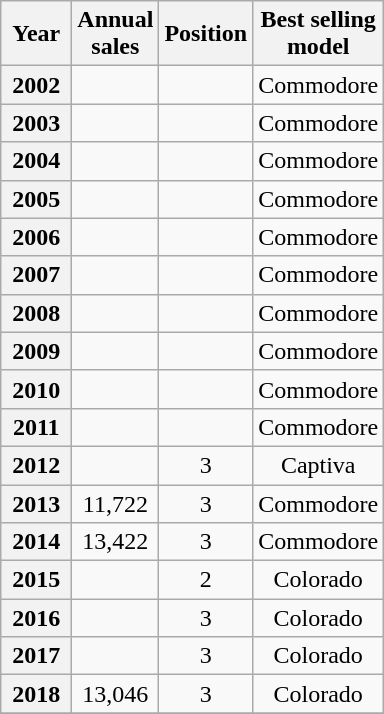<table class="wikitable" style="font-size: 100%; text-align: center">
<tr>
<th width="40px">Year</th>
<th width="40px">Annual sales</th>
<th width="40px">Position</th>
<th width="60px">Best selling model</th>
</tr>
<tr>
<th>2002</th>
<td></td>
<td></td>
<td>Commodore</td>
</tr>
<tr>
<th>2003</th>
<td></td>
<td></td>
<td>Commodore</td>
</tr>
<tr>
<th>2004</th>
<td></td>
<td></td>
<td>Commodore</td>
</tr>
<tr>
<th>2005</th>
<td></td>
<td></td>
<td>Commodore</td>
</tr>
<tr>
<th>2006</th>
<td></td>
<td></td>
<td>Commodore</td>
</tr>
<tr>
<th>2007</th>
<td></td>
<td></td>
<td>Commodore</td>
</tr>
<tr>
<th>2008</th>
<td></td>
<td></td>
<td>Commodore</td>
</tr>
<tr>
<th>2009</th>
<td></td>
<td></td>
<td>Commodore</td>
</tr>
<tr>
<th>2010</th>
<td></td>
<td></td>
<td>Commodore</td>
</tr>
<tr>
<th>2011</th>
<td></td>
<td></td>
<td>Commodore</td>
</tr>
<tr>
<th>2012</th>
<td></td>
<td>3</td>
<td>Captiva</td>
</tr>
<tr>
<th>2013</th>
<td>11,722</td>
<td>3</td>
<td>Commodore</td>
</tr>
<tr>
<th>2014</th>
<td>13,422</td>
<td>3</td>
<td>Commodore</td>
</tr>
<tr>
<th>2015</th>
<td></td>
<td>2</td>
<td>Colorado</td>
</tr>
<tr>
<th>2016</th>
<td></td>
<td>3</td>
<td>Colorado</td>
</tr>
<tr>
<th>2017</th>
<td></td>
<td>3</td>
<td>Colorado</td>
</tr>
<tr>
<th>2018</th>
<td>13,046</td>
<td>3</td>
<td>Colorado</td>
</tr>
<tr>
</tr>
</table>
